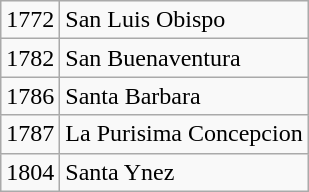<table class="wikitable">
<tr>
<td>1772</td>
<td>San Luis Obispo</td>
</tr>
<tr>
<td>1782</td>
<td>San Buenaventura</td>
</tr>
<tr>
<td>1786</td>
<td>Santa Barbara</td>
</tr>
<tr>
<td>1787</td>
<td>La Purisima Concepcion</td>
</tr>
<tr>
<td>1804</td>
<td>Santa Ynez</td>
</tr>
</table>
